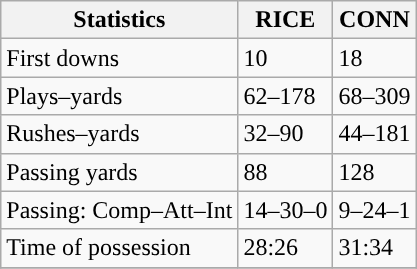<table class="wikitable" style="float: left;">
<tr>
<th>Statistics</th>
<th>RICE</th>
<th>CONN</th>
</tr>
<tr>
<td>First downs</td>
<td>10</td>
<td>18</td>
</tr>
<tr>
<td>Plays–yards</td>
<td>62–178</td>
<td>68–309</td>
</tr>
<tr>
<td>Rushes–yards</td>
<td>32–90</td>
<td>44–181</td>
</tr>
<tr>
<td>Passing yards</td>
<td>88</td>
<td>128</td>
</tr>
<tr>
<td>Passing: Comp–Att–Int</td>
<td>14–30–0</td>
<td>9–24–1</td>
</tr>
<tr>
<td>Time of possession</td>
<td>28:26</td>
<td>31:34</td>
</tr>
<tr>
</tr>
</table>
